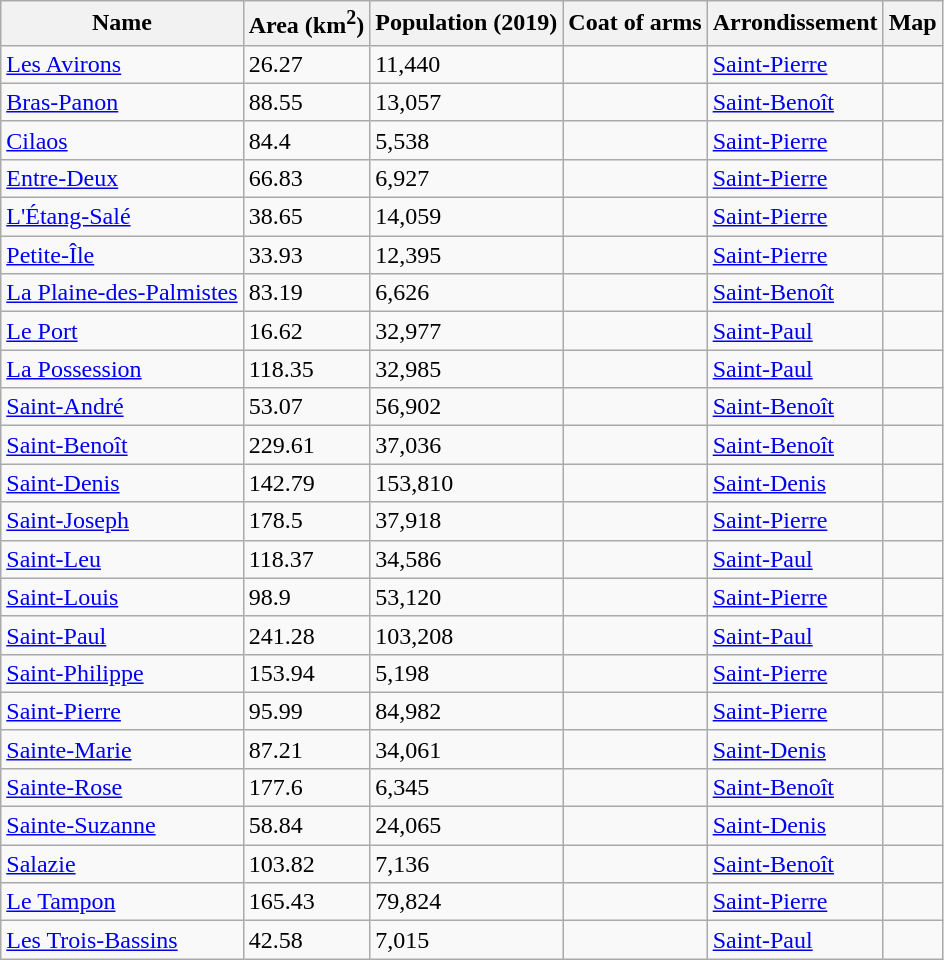<table class="wikitable sortable sticky-header">
<tr>
<th>Name</th>
<th>Area (km<sup>2</sup>)</th>
<th>Population (2019)</th>
<th>Coat of arms</th>
<th>Arrondissement</th>
<th>Map</th>
</tr>
<tr>
<td><a href='#'>Les Avirons</a></td>
<td>26.27</td>
<td>11,440</td>
<td></td>
<td><a href='#'>Saint-Pierre</a></td>
<td></td>
</tr>
<tr>
<td><a href='#'>Bras-Panon</a></td>
<td>88.55</td>
<td>13,057</td>
<td></td>
<td><a href='#'>Saint-Benoît</a></td>
<td></td>
</tr>
<tr>
<td><a href='#'>Cilaos</a></td>
<td>84.4</td>
<td>5,538</td>
<td></td>
<td><a href='#'>Saint-Pierre</a></td>
<td></td>
</tr>
<tr>
<td><a href='#'>Entre-Deux</a></td>
<td>66.83</td>
<td>6,927</td>
<td></td>
<td><a href='#'>Saint-Pierre</a></td>
<td></td>
</tr>
<tr>
<td><a href='#'>L'Étang-Salé</a></td>
<td>38.65</td>
<td>14,059</td>
<td></td>
<td><a href='#'>Saint-Pierre</a></td>
<td></td>
</tr>
<tr>
<td><a href='#'>Petite-Île</a></td>
<td>33.93</td>
<td>12,395</td>
<td></td>
<td><a href='#'>Saint-Pierre</a></td>
<td></td>
</tr>
<tr>
<td><a href='#'>La Plaine-des-Palmistes</a></td>
<td>83.19</td>
<td>6,626</td>
<td></td>
<td><a href='#'>Saint-Benoît</a></td>
<td></td>
</tr>
<tr>
<td><a href='#'>Le Port</a></td>
<td>16.62</td>
<td>32,977</td>
<td></td>
<td><a href='#'>Saint-Paul</a></td>
<td></td>
</tr>
<tr>
<td><a href='#'>La Possession</a></td>
<td>118.35</td>
<td>32,985</td>
<td></td>
<td><a href='#'>Saint-Paul</a></td>
<td></td>
</tr>
<tr>
<td><a href='#'>Saint-André</a></td>
<td>53.07</td>
<td>56,902</td>
<td></td>
<td><a href='#'>Saint-Benoît</a></td>
<td></td>
</tr>
<tr>
<td><a href='#'>Saint-Benoît</a></td>
<td>229.61</td>
<td>37,036</td>
<td></td>
<td><a href='#'>Saint-Benoît</a></td>
<td></td>
</tr>
<tr>
<td><a href='#'>Saint-Denis</a></td>
<td>142.79</td>
<td>153,810</td>
<td></td>
<td><a href='#'>Saint-Denis</a></td>
<td></td>
</tr>
<tr>
<td><a href='#'>Saint-Joseph</a></td>
<td>178.5</td>
<td>37,918</td>
<td></td>
<td><a href='#'>Saint-Pierre</a></td>
<td></td>
</tr>
<tr>
<td><a href='#'>Saint-Leu</a></td>
<td>118.37</td>
<td>34,586</td>
<td></td>
<td><a href='#'>Saint-Paul</a></td>
<td></td>
</tr>
<tr>
<td><a href='#'>Saint-Louis</a></td>
<td>98.9</td>
<td>53,120</td>
<td></td>
<td><a href='#'>Saint-Pierre</a></td>
<td></td>
</tr>
<tr>
<td><a href='#'>Saint-Paul</a></td>
<td>241.28</td>
<td>103,208</td>
<td></td>
<td><a href='#'>Saint-Paul</a></td>
<td></td>
</tr>
<tr>
<td><a href='#'>Saint-Philippe</a></td>
<td>153.94</td>
<td>5,198</td>
<td></td>
<td><a href='#'>Saint-Pierre</a></td>
<td></td>
</tr>
<tr>
<td><a href='#'>Saint-Pierre</a></td>
<td>95.99</td>
<td>84,982</td>
<td></td>
<td><a href='#'>Saint-Pierre</a></td>
<td></td>
</tr>
<tr>
<td><a href='#'>Sainte-Marie</a></td>
<td>87.21</td>
<td>34,061</td>
<td></td>
<td><a href='#'>Saint-Denis</a></td>
<td></td>
</tr>
<tr>
<td><a href='#'>Sainte-Rose</a></td>
<td>177.6</td>
<td>6,345</td>
<td></td>
<td><a href='#'>Saint-Benoît</a></td>
<td></td>
</tr>
<tr>
<td><a href='#'>Sainte-Suzanne</a></td>
<td>58.84</td>
<td>24,065</td>
<td></td>
<td><a href='#'>Saint-Denis</a></td>
<td></td>
</tr>
<tr>
<td><a href='#'>Salazie</a></td>
<td>103.82</td>
<td>7,136</td>
<td></td>
<td><a href='#'>Saint-Benoît</a></td>
<td></td>
</tr>
<tr>
<td><a href='#'>Le Tampon</a></td>
<td>165.43</td>
<td>79,824</td>
<td></td>
<td><a href='#'>Saint-Pierre</a></td>
<td></td>
</tr>
<tr>
<td><a href='#'>Les Trois-Bassins</a></td>
<td>42.58</td>
<td>7,015</td>
<td></td>
<td><a href='#'>Saint-Paul</a></td>
<td></td>
</tr>
</table>
